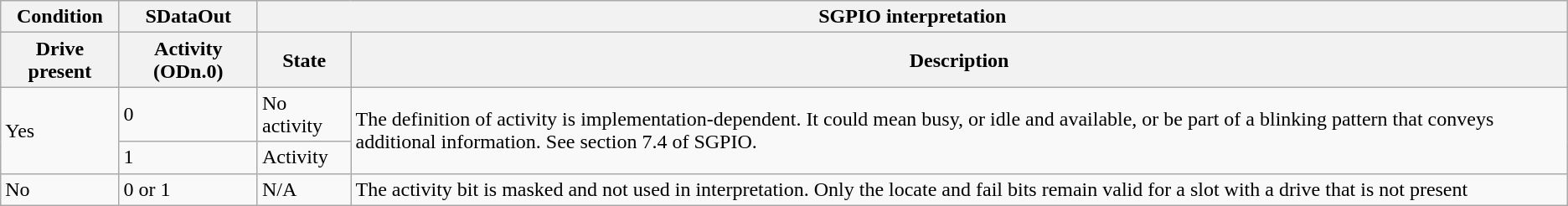<table class="wikitable">
<tr>
<th>Condition</th>
<th>SDataOut</th>
<th colspan=2>SGPIO interpretation</th>
</tr>
<tr>
<th>Drive present</th>
<th>Activity (ODn.0)</th>
<th>State</th>
<th>Description</th>
</tr>
<tr>
<td rowspan=2>Yes</td>
<td>0</td>
<td>No activity</td>
<td rowspan=2>The definition of activity is implementation-dependent.  It could mean busy, or idle and available, or be part of a blinking pattern that conveys additional information. See section 7.4 of SGPIO.</td>
</tr>
<tr>
<td>1</td>
<td>Activity</td>
</tr>
<tr>
<td>No</td>
<td>0 or 1</td>
<td>N/A</td>
<td>The activity bit is masked and not used in interpretation. Only the locate and fail bits remain valid for a slot with a drive that is not present</td>
</tr>
</table>
